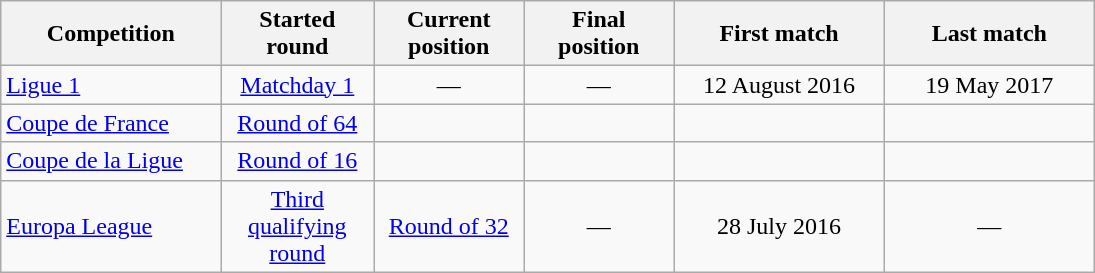<table class="wikitable" style="text-align:center; width:730px;">
<tr>
<th style="text-align:center; width:150px;">Competition</th>
<th style="text-align:center; width:100px;">Started round</th>
<th style="text-align:center; width:100px;">Current <br> position</th>
<th style="text-align:center; width:100px;">Final <br> position</th>
<th style="text-align:center; width:150px;">First match</th>
<th style="text-align:center; width:150px;">Last match</th>
</tr>
<tr>
<td style="text-align:left;"><a href='#'>Ligue 1</a></td>
<td><a href='#'>Matchday 1</a></td>
<td>—</td>
<td>—</td>
<td>12 August 2016</td>
<td>19 May 2017</td>
</tr>
<tr>
<td style="text-align:left;"><a href='#'>Coupe de France</a></td>
<td><a href='#'>Round of 64</a></td>
<td></td>
<td></td>
<td></td>
<td></td>
</tr>
<tr>
<td style="text-align:left;"><a href='#'>Coupe de la Ligue</a></td>
<td><a href='#'>Round of 16</a></td>
<td></td>
<td></td>
<td></td>
<td></td>
</tr>
<tr>
<td style="text-align:left;"><a href='#'>Europa League</a></td>
<td><a href='#'>Third qualifying round</a></td>
<td><a href='#'>Round of 32</a></td>
<td>—</td>
<td>28 July 2016</td>
<td>—</td>
</tr>
</table>
